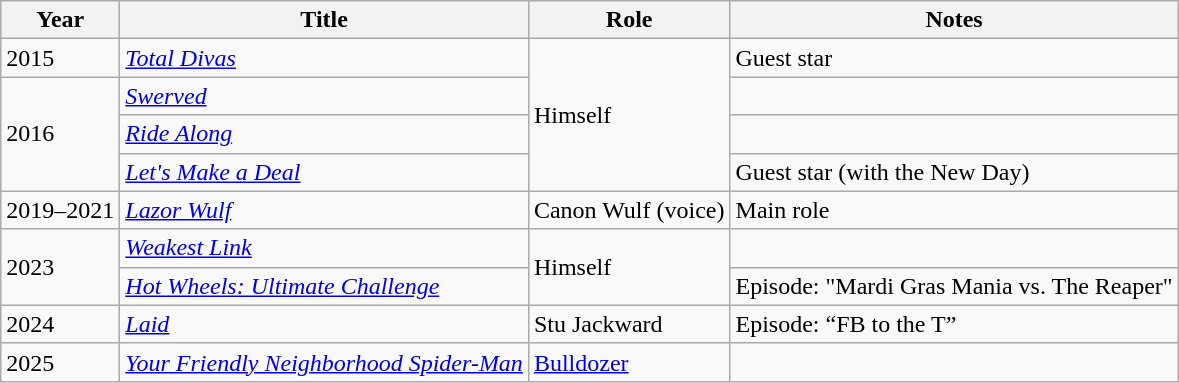<table class="wikitable sortable">
<tr>
<th>Year</th>
<th>Title</th>
<th>Role</th>
<th class="unsortable">Notes</th>
</tr>
<tr>
<td>2015</td>
<td><em><a href='#'>Total Divas</a></em></td>
<td rowspan=4>Himself</td>
<td>Guest star</td>
</tr>
<tr>
<td rowspan=3>2016</td>
<td><em><a href='#'>Swerved</a></em></td>
<td></td>
</tr>
<tr>
<td><em><a href='#'>Ride Along</a></em></td>
<td></td>
</tr>
<tr>
<td><em><a href='#'>Let's Make a Deal</a></em></td>
<td>Guest star (with the New Day)</td>
</tr>
<tr>
<td>2019–2021</td>
<td><em><a href='#'>Lazor Wulf</a></em></td>
<td>Canon Wulf (voice)</td>
<td>Main role</td>
</tr>
<tr>
<td rowspan=2>2023</td>
<td><em><a href='#'>Weakest Link</a></em></td>
<td rowspan=2>Himself</td>
<td></td>
</tr>
<tr>
<td><em><a href='#'>Hot Wheels: Ultimate Challenge</a></em></td>
<td>Episode: "Mardi Gras Mania vs. The Reaper"</td>
</tr>
<tr>
<td>2024</td>
<td><em><a href='#'>Laid</a></em></td>
<td>Stu Jackward</td>
<td>Episode: “FB to the T”</td>
</tr>
<tr>
<td>2025</td>
<td><em><a href='#'>Your Friendly Neighborhood Spider-Man</a></em></td>
<td><a href='#'>Bulldozer</a></td>
<td></td>
</tr>
</table>
